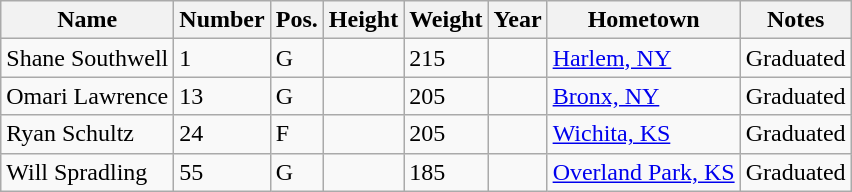<table class="wikitable sortable" border="1">
<tr>
<th>Name</th>
<th>Number</th>
<th>Pos.</th>
<th>Height</th>
<th>Weight</th>
<th>Year</th>
<th>Hometown</th>
<th class="unsortable">Notes</th>
</tr>
<tr>
<td>Shane Southwell</td>
<td>1</td>
<td>G</td>
<td></td>
<td>215</td>
<td></td>
<td><a href='#'>Harlem, NY</a></td>
<td>Graduated</td>
</tr>
<tr>
<td>Omari Lawrence</td>
<td>13</td>
<td>G</td>
<td></td>
<td>205</td>
<td></td>
<td><a href='#'>Bronx, NY</a></td>
<td>Graduated</td>
</tr>
<tr>
<td>Ryan Schultz</td>
<td>24</td>
<td>F</td>
<td></td>
<td>205</td>
<td></td>
<td><a href='#'>Wichita, KS</a></td>
<td>Graduated</td>
</tr>
<tr>
<td>Will Spradling</td>
<td>55</td>
<td>G</td>
<td></td>
<td>185</td>
<td></td>
<td><a href='#'>Overland Park, KS</a></td>
<td>Graduated</td>
</tr>
</table>
